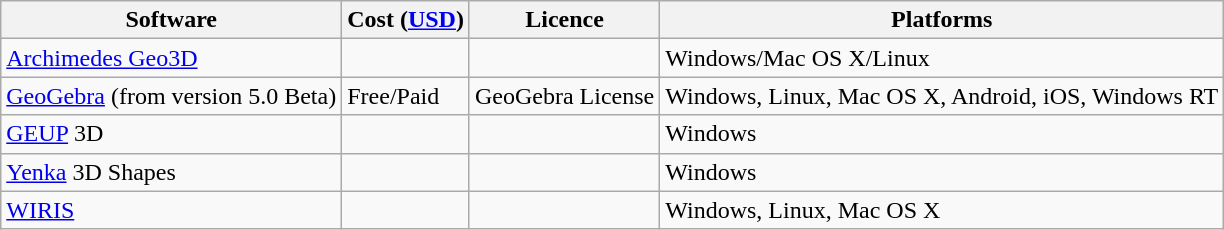<table class="wikitable sortable">
<tr>
<th>Software</th>
<th>Cost (<a href='#'>USD</a>)</th>
<th>Licence</th>
<th>Platforms</th>
</tr>
<tr>
<td><a href='#'>Archimedes Geo3D</a></td>
<td></td>
<td></td>
<td>Windows/Mac OS X/Linux</td>
</tr>
<tr>
<td><a href='#'>GeoGebra</a> (from version 5.0 Beta)</td>
<td>Free/Paid</td>
<td>GeoGebra License</td>
<td>Windows, Linux, Mac OS X, Android, iOS, Windows RT</td>
</tr>
<tr>
<td><a href='#'>GEUP</a> 3D</td>
<td></td>
<td></td>
<td>Windows</td>
</tr>
<tr>
<td><a href='#'>Yenka</a> 3D Shapes</td>
<td></td>
<td></td>
<td>Windows</td>
</tr>
<tr>
<td><a href='#'>WIRIS</a></td>
<td></td>
<td></td>
<td>Windows, Linux, Mac OS X</td>
</tr>
</table>
